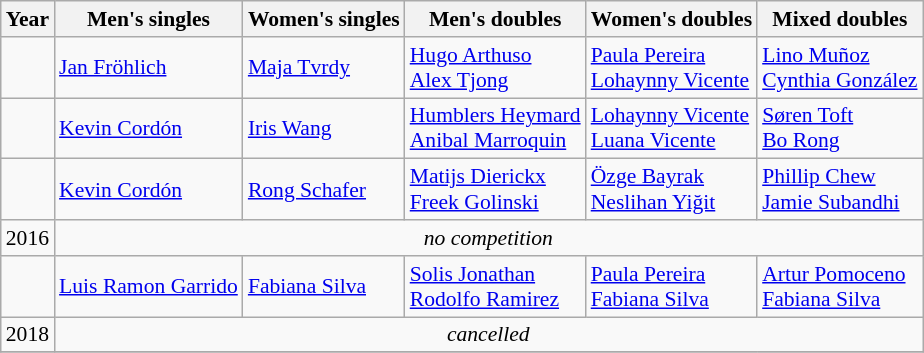<table class=wikitable style="font-size:90%;">
<tr>
<th>Year</th>
<th>Men's singles</th>
<th>Women's singles</th>
<th>Men's doubles</th>
<th>Women's doubles</th>
<th>Mixed doubles</th>
</tr>
<tr>
<td></td>
<td> <a href='#'>Jan Fröhlich</a></td>
<td> <a href='#'>Maja Tvrdy</a></td>
<td> <a href='#'>Hugo Arthuso</a><br> <a href='#'>Alex Tjong</a></td>
<td> <a href='#'>Paula Pereira</a><br> <a href='#'>Lohaynny Vicente</a></td>
<td> <a href='#'>Lino Muñoz</a><br> <a href='#'>Cynthia González</a></td>
</tr>
<tr>
<td></td>
<td> <a href='#'>Kevin Cordón</a></td>
<td> <a href='#'>Iris Wang</a></td>
<td> <a href='#'>Humblers Heymard</a><br> <a href='#'>Anibal Marroquin</a></td>
<td> <a href='#'>Lohaynny Vicente</a><br> <a href='#'>Luana Vicente</a></td>
<td> <a href='#'>Søren Toft</a><br> <a href='#'>Bo Rong</a></td>
</tr>
<tr>
<td></td>
<td> <a href='#'>Kevin Cordón</a></td>
<td> <a href='#'>Rong Schafer</a></td>
<td> <a href='#'>Matijs Dierickx</a><br> <a href='#'>Freek Golinski</a></td>
<td> <a href='#'>Özge Bayrak</a><br> <a href='#'>Neslihan Yiğit</a></td>
<td> <a href='#'>Phillip Chew</a><br> <a href='#'>Jamie Subandhi</a></td>
</tr>
<tr>
<td>2016</td>
<td colspan=5 align=center><em>no competition</em></td>
</tr>
<tr>
<td></td>
<td> <a href='#'>Luis Ramon Garrido</a></td>
<td> <a href='#'>Fabiana Silva</a></td>
<td> <a href='#'>Solis Jonathan</a><br> <a href='#'>Rodolfo Ramirez</a></td>
<td> <a href='#'>Paula Pereira</a><br> <a href='#'>Fabiana Silva</a></td>
<td> <a href='#'>Artur Pomoceno</a><br> <a href='#'>Fabiana Silva</a></td>
</tr>
<tr>
<td>2018</td>
<td colspan=5 align=center><em>cancelled</em></td>
</tr>
<tr>
</tr>
</table>
